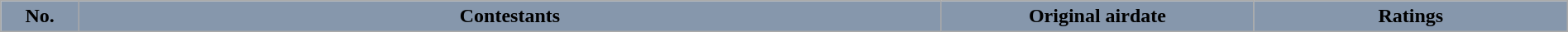<table class="wikitable" style="width:100%;">
<tr>
<th style="background:#8697AC;" width="5%">No.</th>
<th style="background:#8697AC;" width="55%">Contestants</th>
<th style="background:#8697AC;" width="20%">Original airdate</th>
<th style="background:#8697AC;" width="20%">Ratings<br>











</th>
</tr>
</table>
